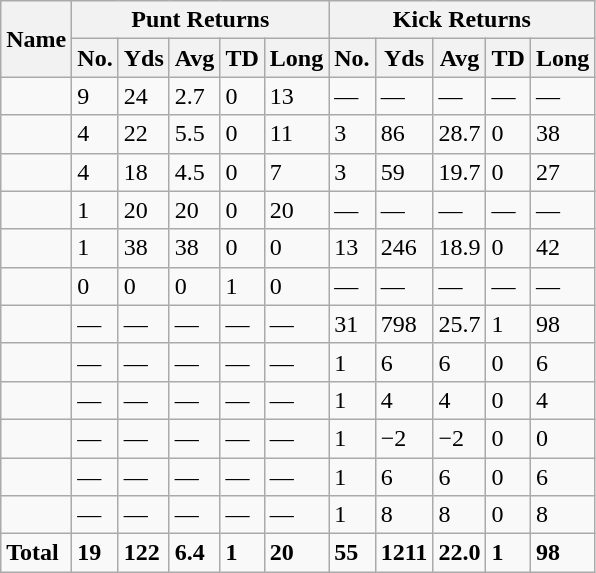<table class="wikitable" style="white-space:nowrap;">
<tr>
<th rowspan="2">Name</th>
<th colspan="5">Punt Returns</th>
<th colspan="5">Kick Returns</th>
</tr>
<tr>
<th>No.</th>
<th>Yds</th>
<th>Avg</th>
<th>TD</th>
<th>Long</th>
<th>No.</th>
<th>Yds</th>
<th>Avg</th>
<th>TD</th>
<th>Long</th>
</tr>
<tr>
<td></td>
<td>9</td>
<td>24</td>
<td>2.7</td>
<td>0</td>
<td>13</td>
<td>—</td>
<td>—</td>
<td>—</td>
<td>—</td>
<td>—</td>
</tr>
<tr>
<td></td>
<td>4</td>
<td>22</td>
<td>5.5</td>
<td>0</td>
<td>11</td>
<td>3</td>
<td>86</td>
<td>28.7</td>
<td>0</td>
<td>38</td>
</tr>
<tr>
<td></td>
<td>4</td>
<td>18</td>
<td>4.5</td>
<td>0</td>
<td>7</td>
<td>3</td>
<td>59</td>
<td>19.7</td>
<td>0</td>
<td>27</td>
</tr>
<tr>
<td></td>
<td>1</td>
<td>20</td>
<td>20</td>
<td>0</td>
<td>20</td>
<td>—</td>
<td>—</td>
<td>—</td>
<td>—</td>
<td>—</td>
</tr>
<tr>
<td></td>
<td>1</td>
<td>38</td>
<td>38</td>
<td>0</td>
<td>0</td>
<td>13</td>
<td>246</td>
<td>18.9</td>
<td>0</td>
<td>42</td>
</tr>
<tr>
<td></td>
<td>0</td>
<td>0</td>
<td>0</td>
<td>1</td>
<td>0</td>
<td>—</td>
<td>—</td>
<td>—</td>
<td>—</td>
<td>—</td>
</tr>
<tr>
<td></td>
<td>—</td>
<td>—</td>
<td>—</td>
<td>—</td>
<td>—</td>
<td>31</td>
<td>798</td>
<td>25.7</td>
<td>1</td>
<td>98</td>
</tr>
<tr>
<td></td>
<td>—</td>
<td>—</td>
<td>—</td>
<td>—</td>
<td>—</td>
<td>1</td>
<td>6</td>
<td>6</td>
<td>0</td>
<td>6</td>
</tr>
<tr>
<td></td>
<td>—</td>
<td>—</td>
<td>—</td>
<td>—</td>
<td>—</td>
<td>1</td>
<td>4</td>
<td>4</td>
<td>0</td>
<td>4</td>
</tr>
<tr>
<td></td>
<td>—</td>
<td>—</td>
<td>—</td>
<td>—</td>
<td>—</td>
<td>1</td>
<td>−2</td>
<td>−2</td>
<td>0</td>
<td>0</td>
</tr>
<tr>
<td></td>
<td>—</td>
<td>—</td>
<td>—</td>
<td>—</td>
<td>—</td>
<td>1</td>
<td>6</td>
<td>6</td>
<td>0</td>
<td>6</td>
</tr>
<tr>
<td></td>
<td>—</td>
<td>—</td>
<td>—</td>
<td>—</td>
<td>—</td>
<td>1</td>
<td>8</td>
<td>8</td>
<td>0</td>
<td>8</td>
</tr>
<tr>
<td><strong>Total</strong></td>
<td><strong>19</strong></td>
<td><strong>122</strong></td>
<td><strong>6.4</strong></td>
<td><strong>1</strong></td>
<td><strong>20</strong></td>
<td><strong>55</strong></td>
<td><strong>1211</strong></td>
<td><strong>22.0</strong></td>
<td><strong>1</strong></td>
<td><strong>98</strong></td>
</tr>
</table>
